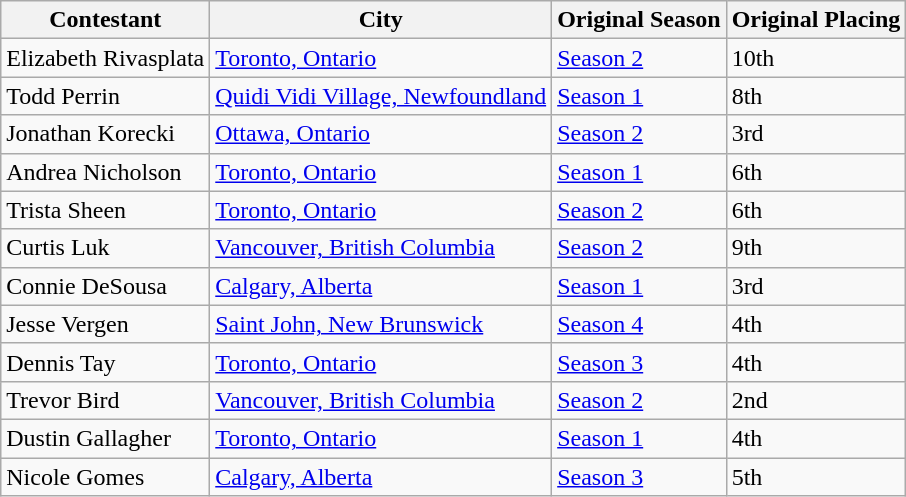<table class="wikitable">
<tr>
<th>Contestant</th>
<th>City</th>
<th>Original Season</th>
<th>Original Placing</th>
</tr>
<tr>
<td>Elizabeth Rivasplata</td>
<td><a href='#'>Toronto, Ontario</a></td>
<td><a href='#'>Season 2</a></td>
<td>10th</td>
</tr>
<tr>
<td>Todd Perrin</td>
<td><a href='#'>Quidi Vidi Village, Newfoundland</a></td>
<td><a href='#'>Season 1</a></td>
<td>8th</td>
</tr>
<tr>
<td>Jonathan Korecki</td>
<td><a href='#'>Ottawa, Ontario</a></td>
<td><a href='#'>Season 2</a></td>
<td>3rd</td>
</tr>
<tr>
<td>Andrea Nicholson</td>
<td><a href='#'>Toronto, Ontario</a></td>
<td><a href='#'>Season 1</a></td>
<td>6th</td>
</tr>
<tr>
<td>Trista Sheen</td>
<td><a href='#'>Toronto, Ontario</a></td>
<td><a href='#'>Season 2</a></td>
<td>6th</td>
</tr>
<tr>
<td>Curtis Luk</td>
<td><a href='#'>Vancouver, British Columbia</a></td>
<td><a href='#'>Season 2</a></td>
<td>9th</td>
</tr>
<tr>
<td>Connie DeSousa</td>
<td><a href='#'>Calgary, Alberta</a></td>
<td><a href='#'>Season 1</a></td>
<td>3rd</td>
</tr>
<tr>
<td>Jesse Vergen</td>
<td><a href='#'>Saint John, New Brunswick</a></td>
<td><a href='#'>Season 4</a></td>
<td>4th</td>
</tr>
<tr>
<td>Dennis Tay</td>
<td><a href='#'>Toronto, Ontario</a></td>
<td><a href='#'>Season 3</a></td>
<td>4th</td>
</tr>
<tr>
<td>Trevor Bird</td>
<td><a href='#'>Vancouver, British Columbia</a></td>
<td><a href='#'>Season 2</a></td>
<td>2nd</td>
</tr>
<tr>
<td>Dustin Gallagher</td>
<td><a href='#'>Toronto, Ontario</a></td>
<td><a href='#'>Season 1</a></td>
<td>4th</td>
</tr>
<tr>
<td>Nicole Gomes</td>
<td><a href='#'>Calgary, Alberta</a></td>
<td><a href='#'>Season 3</a></td>
<td>5th</td>
</tr>
</table>
